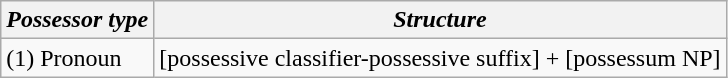<table class="wikitable">
<tr>
<th><em>Possessor type</em></th>
<th><em>Structure</em></th>
</tr>
<tr>
<td>(1) Pronoun</td>
<td>[possessive classifier-possessive suffix] + [possessum NP]</td>
</tr>
</table>
